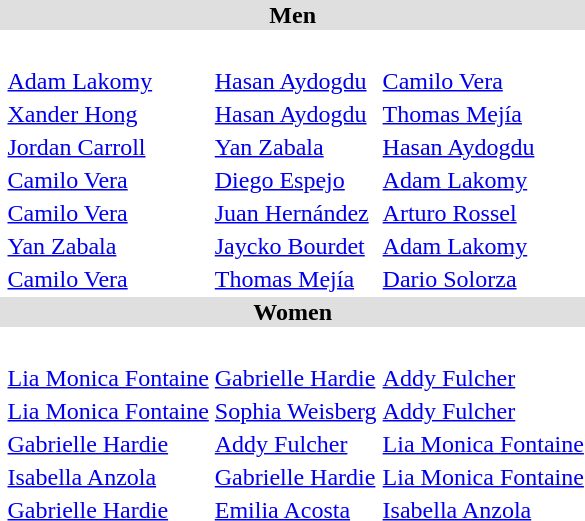<table>
<tr style="background:#dfdfdf;">
<td colspan="7" style="text-align:center;"><strong>Men</strong></td>
</tr>
<tr>
<th scope=row style="text-align:left"></th>
<td valign=top><br></td>
<td valign=top><br></td>
<td valign=top><br></td>
</tr>
<tr>
<th scope=row style="text-align:left"></th>
<td> <a href='#'>Adam Lakomy</a></td>
<td> <a href='#'>Hasan Aydogdu</a></td>
<td> <a href='#'>Camilo Vera</a></td>
</tr>
<tr>
<th scope=row style="text-align:left"></th>
<td> <a href='#'>Xander Hong</a></td>
<td> <a href='#'>Hasan Aydogdu</a></td>
<td> <a href='#'>Thomas Mejía</a></td>
</tr>
<tr>
<th scope=row style="text-align:left"></th>
<td> <a href='#'>Jordan Carroll</a></td>
<td> <a href='#'>Yan Zabala</a></td>
<td> <a href='#'>Hasan Aydogdu</a></td>
</tr>
<tr>
<th scope=row style="text-align:left"></th>
<td> <a href='#'>Camilo Vera</a></td>
<td> <a href='#'>Diego Espejo</a></td>
<td> <a href='#'>Adam Lakomy</a></td>
</tr>
<tr>
<th scope=row style="text-align:left"></th>
<td> <a href='#'>Camilo Vera</a></td>
<td> <a href='#'>Juan Hernández</a></td>
<td> <a href='#'>Arturo Rossel</a></td>
</tr>
<tr>
<th scope=row style="text-align:left"></th>
<td> <a href='#'>Yan Zabala</a></td>
<td> <a href='#'>Jaycko Bourdet</a></td>
<td> <a href='#'>Adam Lakomy</a></td>
</tr>
<tr>
<th scope=row style="text-align:left"></th>
<td> <a href='#'>Camilo Vera</a></td>
<td> <a href='#'>Thomas Mejía</a></td>
<td> <a href='#'>Dario Solorza</a></td>
</tr>
<tr style="background:#dfdfdf;">
<td colspan="7" style="text-align:center;"><strong>Women</strong></td>
</tr>
<tr>
<th scope=row style="text-align:left"></th>
<td valign=top><br></td>
<td valign=top><br></td>
<td valign=top><br></td>
</tr>
<tr>
<th scope=row style="text-align:left"></th>
<td> <a href='#'>Lia Monica Fontaine</a></td>
<td> <a href='#'>Gabrielle Hardie</a></td>
<td> <a href='#'>Addy Fulcher</a></td>
</tr>
<tr>
<th scope=row style="text-align:left"></th>
<td> <a href='#'>Lia Monica Fontaine</a></td>
<td> <a href='#'>Sophia Weisberg</a></td>
<td> <a href='#'>Addy Fulcher</a></td>
</tr>
<tr>
<th scope=row style="text-align:left"></th>
<td> <a href='#'>Gabrielle Hardie</a></td>
<td> <a href='#'>Addy Fulcher</a></td>
<td> <a href='#'>Lia Monica Fontaine</a></td>
</tr>
<tr>
<th scope=row style="text-align:left"></th>
<td> <a href='#'>Isabella Anzola</a></td>
<td> <a href='#'>Gabrielle Hardie</a></td>
<td> <a href='#'>Lia Monica Fontaine</a></td>
</tr>
<tr>
<th scope=row style="text-align:left"></th>
<td> <a href='#'>Gabrielle Hardie</a></td>
<td> <a href='#'>Emilia Acosta</a></td>
<td> <a href='#'>Isabella Anzola</a></td>
</tr>
</table>
